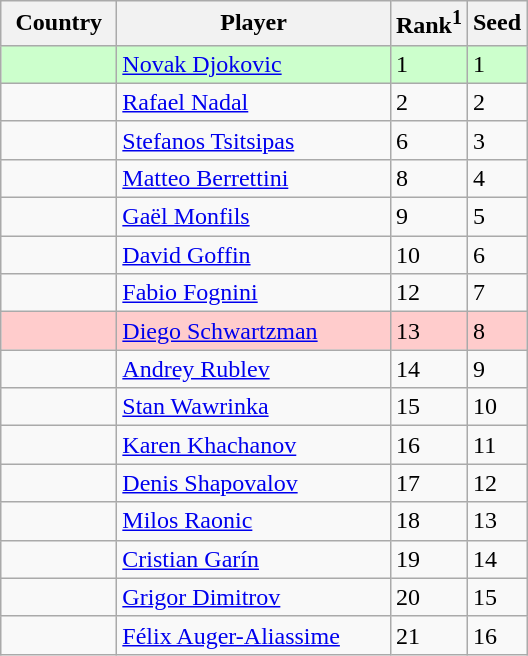<table class="sortable wikitable">
<tr>
<th width="70">Country</th>
<th width="175">Player</th>
<th>Rank<sup>1</sup></th>
<th>Seed</th>
</tr>
<tr style="background-color:#cfc;">
<td></td>
<td><a href='#'>Novak Djokovic</a></td>
<td>1</td>
<td>1</td>
</tr>
<tr>
<td></td>
<td><a href='#'>Rafael Nadal</a></td>
<td>2</td>
<td>2</td>
</tr>
<tr>
<td></td>
<td><a href='#'>Stefanos Tsitsipas</a></td>
<td>6</td>
<td>3</td>
</tr>
<tr>
<td></td>
<td><a href='#'>Matteo Berrettini</a></td>
<td>8</td>
<td>4</td>
</tr>
<tr>
<td></td>
<td><a href='#'>Gaël Monfils</a></td>
<td>9</td>
<td>5</td>
</tr>
<tr>
<td></td>
<td><a href='#'>David Goffin</a></td>
<td>10</td>
<td>6</td>
</tr>
<tr>
<td></td>
<td><a href='#'>Fabio Fognini</a></td>
<td>12</td>
<td>7</td>
</tr>
<tr style="background-color:#fcc;">
<td></td>
<td><a href='#'>Diego Schwartzman</a></td>
<td>13</td>
<td>8</td>
</tr>
<tr>
<td></td>
<td><a href='#'>Andrey Rublev</a></td>
<td>14</td>
<td>9</td>
</tr>
<tr>
<td></td>
<td><a href='#'>Stan Wawrinka</a></td>
<td>15</td>
<td>10</td>
</tr>
<tr>
<td></td>
<td><a href='#'>Karen Khachanov</a></td>
<td>16</td>
<td>11</td>
</tr>
<tr>
<td></td>
<td><a href='#'>Denis Shapovalov</a></td>
<td>17</td>
<td>12</td>
</tr>
<tr>
<td></td>
<td><a href='#'>Milos Raonic</a></td>
<td>18</td>
<td>13</td>
</tr>
<tr>
<td></td>
<td><a href='#'>Cristian Garín</a></td>
<td>19</td>
<td>14</td>
</tr>
<tr>
<td></td>
<td><a href='#'>Grigor Dimitrov</a></td>
<td>20</td>
<td>15</td>
</tr>
<tr>
<td></td>
<td><a href='#'>Félix Auger-Aliassime</a></td>
<td>21</td>
<td>16</td>
</tr>
</table>
